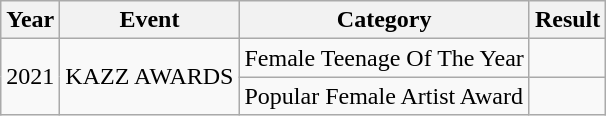<table class="wikitable">
<tr>
<th>Year</th>
<th>Event</th>
<th>Category</th>
<th>Result</th>
</tr>
<tr>
<td rowspan="2">2021</td>
<td rowspan="2">KAZZ AWARDS</td>
<td>Female Teenage Of The Year</td>
<td></td>
</tr>
<tr>
<td>Popular Female Artist Award</td>
<td></td>
</tr>
</table>
